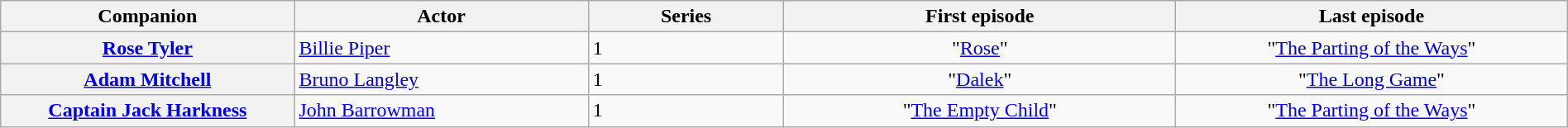<table class="wikitable plainrowheaders" style="width:100%;">
<tr>
<th scope="col" style="width:15%;">Companion</th>
<th scope="col" style="width:15%;">Actor</th>
<th scope="col" style="width:10%;">Series</th>
<th scope="col" style="width:20%;">First episode</th>
<th scope="col" style="width:20%;">Last episode</th>
</tr>
<tr>
<th scope="row"><a href='#'>Rose Tyler</a></th>
<td><a href='#'>Billie Piper</a></td>
<td>1</td>
<td align="center">"<a href='#'>Rose</a>"</td>
<td align="center">"<a href='#'>The Parting of the Ways</a>"</td>
</tr>
<tr>
<th scope="row"><a href='#'>Adam Mitchell</a></th>
<td><a href='#'>Bruno Langley</a></td>
<td>1</td>
<td align="center">"<a href='#'>Dalek</a>"</td>
<td align="center">"<a href='#'>The Long Game</a>"</td>
</tr>
<tr>
<th scope="row"><a href='#'>Captain Jack Harkness</a></th>
<td><a href='#'>John Barrowman</a></td>
<td>1</td>
<td align="center">"<a href='#'>The Empty Child</a>"</td>
<td align="center">"<a href='#'>The Parting of the Ways</a>"</td>
</tr>
</table>
